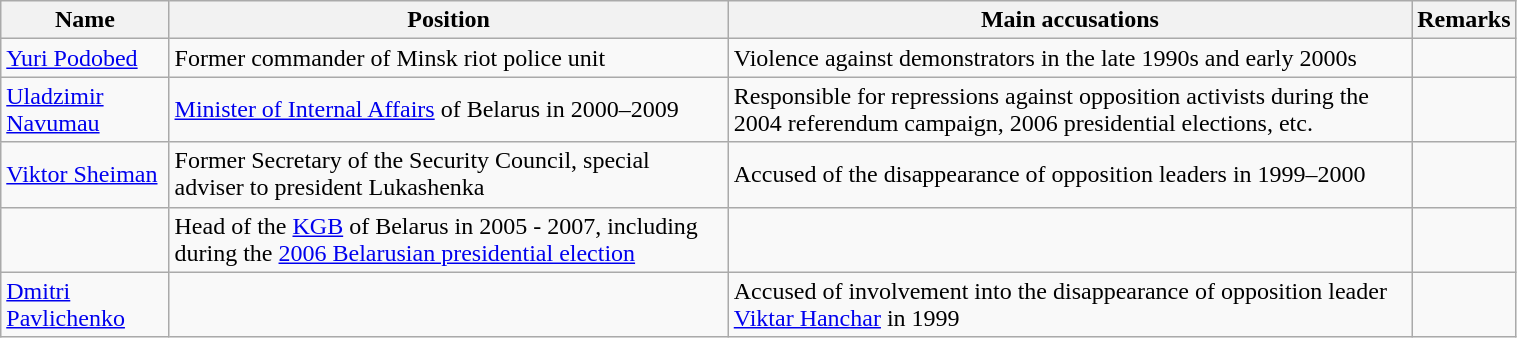<table class="wikitable sortable" style="width: 80%">
<tr>
<th>Name</th>
<th>Position</th>
<th>Main accusations</th>
<th>Remarks</th>
</tr>
<tr>
<td><a href='#'>Yuri Podobed</a></td>
<td>Former commander of Minsk riot police unit</td>
<td>Violence against demonstrators in the late 1990s and early 2000s</td>
<td></td>
</tr>
<tr>
<td><a href='#'>Uladzimir Navumau</a></td>
<td><a href='#'>Minister of Internal Affairs</a> of Belarus in 2000–2009</td>
<td>Responsible for repressions against opposition activists during the 2004 referendum campaign, 2006 presidential elections, etc.</td>
<td></td>
</tr>
<tr>
<td><a href='#'>Viktor Sheiman</a></td>
<td>Former Secretary of the Security Council, special adviser to president Lukashenka</td>
<td>Accused of the disappearance of opposition leaders in 1999–2000</td>
<td></td>
</tr>
<tr>
<td></td>
<td>Head of the <a href='#'>KGB</a> of Belarus in 2005 - 2007, including during the <a href='#'>2006 Belarusian presidential election</a></td>
<td></td>
<td></td>
</tr>
<tr>
<td><a href='#'>Dmitri Pavlichenko</a></td>
<td></td>
<td>Accused of involvement into the disappearance of opposition leader <a href='#'>Viktar Hanchar</a> in 1999</td>
<td></td>
</tr>
</table>
